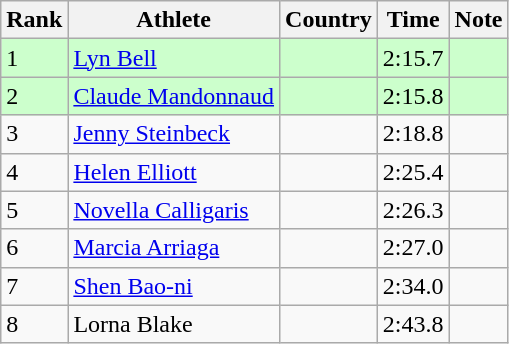<table class="wikitable sortable">
<tr>
<th>Rank</th>
<th>Athlete</th>
<th>Country</th>
<th>Time</th>
<th>Note</th>
</tr>
<tr bgcolor=#CCFFCC>
<td>1</td>
<td><a href='#'>Lyn Bell</a></td>
<td></td>
<td>2:15.7</td>
<td></td>
</tr>
<tr bgcolor=#CCFFCC>
<td>2</td>
<td><a href='#'>Claude Mandonnaud</a></td>
<td></td>
<td>2:15.8</td>
<td></td>
</tr>
<tr>
<td>3</td>
<td><a href='#'>Jenny Steinbeck</a></td>
<td></td>
<td>2:18.8</td>
<td></td>
</tr>
<tr>
<td>4</td>
<td><a href='#'>Helen Elliott</a></td>
<td></td>
<td>2:25.4</td>
<td></td>
</tr>
<tr>
<td>5</td>
<td><a href='#'>Novella Calligaris</a></td>
<td></td>
<td>2:26.3</td>
<td></td>
</tr>
<tr>
<td>6</td>
<td><a href='#'>Marcia Arriaga</a></td>
<td></td>
<td>2:27.0</td>
<td></td>
</tr>
<tr>
<td>7</td>
<td><a href='#'>Shen Bao-ni</a></td>
<td></td>
<td>2:34.0</td>
<td></td>
</tr>
<tr>
<td>8</td>
<td>Lorna Blake</td>
<td></td>
<td>2:43.8</td>
<td></td>
</tr>
</table>
